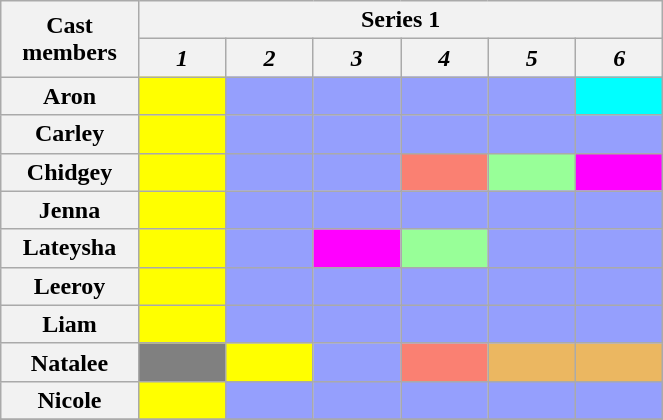<table class="wikitable" style="text-align:center; width:35%;">
<tr>
<th rowspan="2" style="width:15%;">Cast members</th>
<th colspan="8" style="text-align:center;">Series 1</th>
</tr>
<tr>
<th style="text-align:center; width:10%;"><em>1</em></th>
<th style="text-align:center; width:10%;"><em>2</em></th>
<th style="text-align:center; width:10%;"><em>3</em></th>
<th style="text-align:center; width:10%;"><em>4</em></th>
<th style="text-align:center; width:10%;"><em>5</em></th>
<th style="text-align:center; width:10%;"><em>6</em></th>
</tr>
<tr>
<th>Aron</th>
<th style="background:#ff0;"></th>
<th style="background:#959FFD;"></th>
<th style="background:#959FFD;"></th>
<th style="background:#959FFD;"></th>
<th style="background:#959FFD;"></th>
<th style="background:#0ff;"></th>
</tr>
<tr>
<th>Carley</th>
<th style="background:#FFFF00;;"></th>
<th style="background:#959FFD;"></th>
<th style="background:#959FFD;"></th>
<th style="background:#959FFD;"></th>
<th style="background:#959FFD;"></th>
<th style="background:#959FFD;"></th>
</tr>
<tr>
<th>Chidgey</th>
<th style="background:#FFFF00;"></th>
<th style="background:#959FFD;"></th>
<th style="background:#959FFD;"></th>
<th style="background:salmon;"></th>
<th style="background:#98FF98;"></th>
<th style="background:#f0f;"></th>
</tr>
<tr>
<th>Jenna</th>
<th style="background:#FFFF00;"></th>
<th style="background:#959FFD;"></th>
<th style="background:#959FFD;"></th>
<th style="background:#959FFD;"></th>
<th style="background:#959FFD;"></th>
<th style="background:#959FFD;"></th>
</tr>
<tr>
<th>Lateysha</th>
<th style="background:#FFFF00;"></th>
<th style="background:#959FFD;"></th>
<th style="background:#f0f;"></th>
<th style="background:#98FF98;"></th>
<th style="background:#959FFD;"></th>
<th style="background:#959FFD;"></th>
</tr>
<tr>
<th>Leeroy</th>
<th style="background:#FFFF00;"></th>
<th style="background:#959FFD;"></th>
<th style="background:#959FFD;"></th>
<th style="background:#959FFD;"></th>
<th style="background:#959FFD;"></th>
<th style="background:#959FFD;"></th>
</tr>
<tr>
<th>Liam</th>
<th style="background:#FFFF00;"></th>
<th style="background:#959FFD;"></th>
<th style="background:#959FFD;"></th>
<th style="background:#959FFD;"></th>
<th style="background:#959FFD;"></th>
<th style="background:#959FFD;"></th>
</tr>
<tr>
<th>Natalee</th>
<th style="background:grey;"></th>
<th style="background:#FFFF00;"></th>
<th style="background:#959FFD;"></th>
<th style="background:salmon;"></th>
<th style="background:#EBB761;"></th>
<th style="background:#EBB761;"></th>
</tr>
<tr>
<th>Nicole</th>
<th style="background:#FFFF00;"></th>
<th style="background:#959FFD;"></th>
<th style="background:#959FFD;"></th>
<th style="background:#959FFD;"></th>
<th style="background:#959FFD;"></th>
<th style="background:#959FFD;"></th>
</tr>
<tr>
</tr>
</table>
